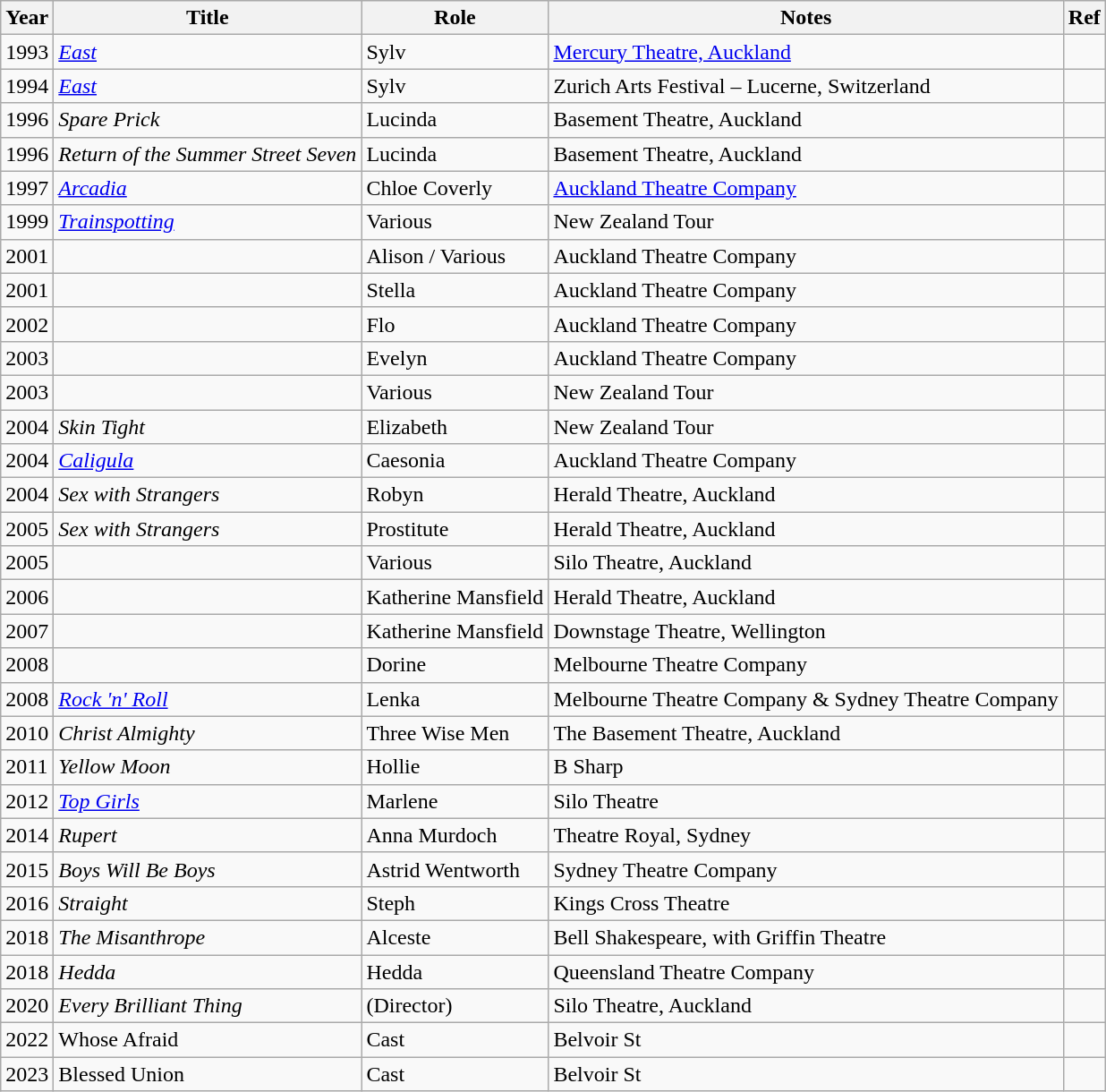<table class="wikitable sortable">
<tr>
<th>Year</th>
<th>Title</th>
<th>Role</th>
<th class="unsortable">Notes</th>
<th>Ref</th>
</tr>
<tr>
<td>1993</td>
<td><em><a href='#'>East</a></em></td>
<td>Sylv</td>
<td><a href='#'>Mercury Theatre, Auckland</a></td>
<td></td>
</tr>
<tr>
<td>1994</td>
<td><em><a href='#'>East</a></em></td>
<td>Sylv</td>
<td>Zurich Arts Festival – Lucerne, Switzerland</td>
<td></td>
</tr>
<tr>
<td>1996</td>
<td><em>Spare Prick</em></td>
<td>Lucinda</td>
<td>Basement Theatre, Auckland</td>
<td></td>
</tr>
<tr>
<td>1996</td>
<td><em>Return of the Summer Street Seven</em></td>
<td>Lucinda</td>
<td>Basement Theatre, Auckland</td>
<td></td>
</tr>
<tr>
<td>1997</td>
<td><em><a href='#'>Arcadia</a></em></td>
<td>Chloe Coverly</td>
<td><a href='#'>Auckland Theatre Company</a></td>
<td></td>
</tr>
<tr>
<td>1999</td>
<td><em><a href='#'>Trainspotting</a></em></td>
<td>Various</td>
<td>New Zealand Tour</td>
<td></td>
</tr>
<tr>
<td>2001</td>
<td><em></em></td>
<td>Alison / Various</td>
<td>Auckland Theatre Company</td>
<td></td>
</tr>
<tr>
<td>2001</td>
<td><em></em></td>
<td>Stella</td>
<td>Auckland Theatre Company</td>
<td></td>
</tr>
<tr>
<td>2002</td>
<td><em></em></td>
<td>Flo</td>
<td>Auckland Theatre Company</td>
<td></td>
</tr>
<tr>
<td>2003</td>
<td><em></em></td>
<td>Evelyn</td>
<td>Auckland Theatre Company</td>
<td></td>
</tr>
<tr>
<td>2003</td>
<td><em></em></td>
<td>Various</td>
<td>New Zealand Tour</td>
<td></td>
</tr>
<tr>
<td>2004</td>
<td><em>Skin Tight</em></td>
<td>Elizabeth</td>
<td>New Zealand Tour</td>
<td></td>
</tr>
<tr>
<td>2004</td>
<td><em><a href='#'>Caligula</a></em></td>
<td>Caesonia</td>
<td>Auckland Theatre Company</td>
<td></td>
</tr>
<tr>
<td>2004</td>
<td><em>Sex with Strangers</em></td>
<td>Robyn</td>
<td>Herald Theatre, Auckland</td>
<td></td>
</tr>
<tr>
<td>2005</td>
<td><em>Sex with Strangers</em></td>
<td>Prostitute</td>
<td>Herald Theatre, Auckland</td>
<td></td>
</tr>
<tr>
<td>2005</td>
<td><em></em></td>
<td>Various</td>
<td>Silo Theatre, Auckland</td>
<td></td>
</tr>
<tr>
<td>2006</td>
<td><em></em></td>
<td>Katherine Mansfield</td>
<td>Herald Theatre, Auckland</td>
<td></td>
</tr>
<tr>
<td>2007</td>
<td><em></em></td>
<td>Katherine Mansfield</td>
<td>Downstage Theatre, Wellington</td>
<td></td>
</tr>
<tr>
<td>2008</td>
<td><em></em></td>
<td>Dorine</td>
<td>Melbourne Theatre Company</td>
<td></td>
</tr>
<tr>
<td>2008</td>
<td><em><a href='#'>Rock 'n' Roll</a></em></td>
<td>Lenka</td>
<td>Melbourne Theatre Company & Sydney Theatre Company</td>
<td></td>
</tr>
<tr>
<td>2010</td>
<td><em>Christ Almighty</em></td>
<td>Three Wise Men</td>
<td>The Basement Theatre, Auckland</td>
<td></td>
</tr>
<tr>
<td>2011</td>
<td><em>Yellow Moon</em></td>
<td>Hollie</td>
<td>B Sharp</td>
<td></td>
</tr>
<tr>
<td>2012</td>
<td><em><a href='#'>Top Girls</a></em></td>
<td>Marlene</td>
<td>Silo Theatre</td>
<td></td>
</tr>
<tr>
<td>2014</td>
<td><em>Rupert</em></td>
<td>Anna Murdoch</td>
<td>Theatre Royal, Sydney</td>
<td></td>
</tr>
<tr>
<td>2015</td>
<td><em>Boys Will Be Boys</em></td>
<td>Astrid Wentworth</td>
<td>Sydney Theatre Company</td>
<td></td>
</tr>
<tr>
<td>2016</td>
<td><em>Straight</em></td>
<td>Steph</td>
<td>Kings Cross Theatre</td>
<td></td>
</tr>
<tr>
<td>2018</td>
<td><em>The Misanthrope</em></td>
<td>Alceste</td>
<td>Bell Shakespeare, with Griffin Theatre</td>
<td></td>
</tr>
<tr>
<td>2018</td>
<td><em>Hedda</em></td>
<td>Hedda</td>
<td>Queensland Theatre Company</td>
<td></td>
</tr>
<tr>
<td>2020</td>
<td><em>Every Brilliant Thing</em></td>
<td>(Director)</td>
<td>Silo Theatre, Auckland</td>
<td></td>
</tr>
<tr>
<td>2022</td>
<td>Whose Afraid</td>
<td>Cast</td>
<td>Belvoir St</td>
<td></td>
</tr>
<tr>
<td>2023</td>
<td>Blessed Union</td>
<td>Cast</td>
<td>Belvoir St</td>
<td></td>
</tr>
</table>
